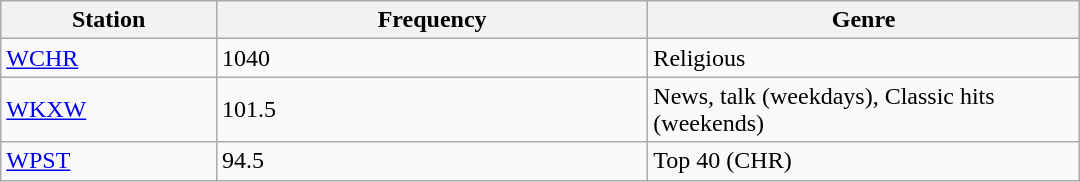<table class="wikitable" style="width:45em;">
<tr>
<th style="width:20%">Station</th>
<th style="width:40%">Frequency</th>
<th style="width:40%">Genre</th>
</tr>
<tr>
<td><a href='#'>WCHR</a></td>
<td>1040</td>
<td>Religious</td>
</tr>
<tr>
<td><a href='#'>WKXW</a></td>
<td>101.5</td>
<td>News, talk (weekdays), Classic hits (weekends)</td>
</tr>
<tr>
<td><a href='#'>WPST</a></td>
<td>94.5</td>
<td>Top 40 (CHR)</td>
</tr>
</table>
